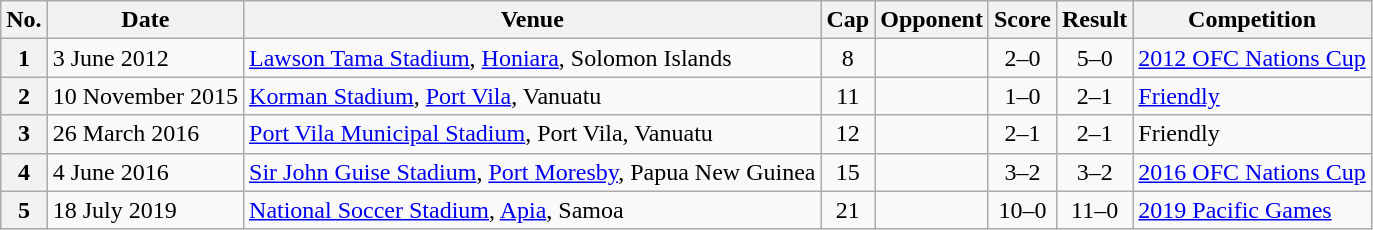<table class="wikitable sortable plainrowheaders">
<tr>
<th scope=col>No.</th>
<th scope=col data-sort-type=date>Date</th>
<th scope=col>Venue</th>
<th scope=col>Cap</th>
<th scope=col>Opponent</th>
<th scope=col>Score</th>
<th scope=col>Result</th>
<th scope=col>Competition</th>
</tr>
<tr>
<th scope=row>1</th>
<td>3 June 2012</td>
<td><a href='#'>Lawson Tama Stadium</a>, <a href='#'>Honiara</a>, Solomon Islands</td>
<td align=center>8</td>
<td></td>
<td align=center>2–0</td>
<td align=center>5–0</td>
<td><a href='#'>2012 OFC Nations Cup</a></td>
</tr>
<tr>
<th scope=row>2</th>
<td>10 November 2015</td>
<td><a href='#'>Korman Stadium</a>, <a href='#'>Port Vila</a>, Vanuatu</td>
<td align=center>11</td>
<td></td>
<td align=center>1–0</td>
<td align=center>2–1</td>
<td rowspan=1><a href='#'>Friendly</a></td>
</tr>
<tr>
<th scope=row>3</th>
<td>26 March 2016</td>
<td><a href='#'>Port Vila Municipal Stadium</a>, Port Vila, Vanuatu</td>
<td align=center>12</td>
<td></td>
<td align=center>2–1</td>
<td align=center>2–1</td>
<td>Friendly</td>
</tr>
<tr>
<th scope=row>4</th>
<td>4 June 2016</td>
<td><a href='#'>Sir John Guise Stadium</a>, <a href='#'>Port Moresby</a>, Papua New Guinea</td>
<td align=center>15</td>
<td></td>
<td align=center>3–2</td>
<td align=center>3–2</td>
<td><a href='#'>2016 OFC Nations Cup</a></td>
</tr>
<tr>
<th scope=row>5</th>
<td>18 July 2019</td>
<td><a href='#'>National Soccer Stadium</a>, <a href='#'>Apia</a>, Samoa</td>
<td align=center>21</td>
<td></td>
<td align=center>10–0</td>
<td align=center>11–0</td>
<td><a href='#'>2019 Pacific Games</a></td>
</tr>
</table>
